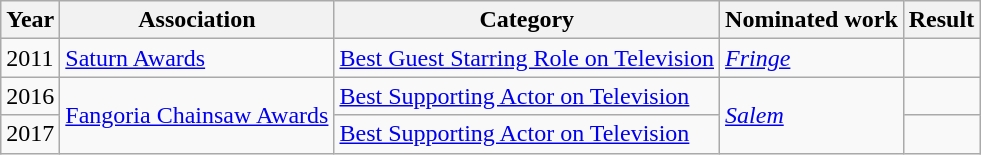<table class="wikitable sortable">
<tr>
<th>Year</th>
<th>Association</th>
<th>Category</th>
<th>Nominated work</th>
<th>Result</th>
</tr>
<tr>
<td>2011</td>
<td><a href='#'>Saturn Awards</a></td>
<td><a href='#'>Best Guest Starring Role on Television</a></td>
<td><em><a href='#'>Fringe</a></em></td>
<td></td>
</tr>
<tr>
<td>2016</td>
<td rowspan=2><a href='#'>Fangoria Chainsaw Awards</a></td>
<td><a href='#'>Best Supporting Actor on Television</a></td>
<td rowspan=2><em><a href='#'>Salem</a></em></td>
<td></td>
</tr>
<tr>
<td>2017</td>
<td><a href='#'>Best Supporting Actor on Television</a></td>
<td></td>
</tr>
</table>
